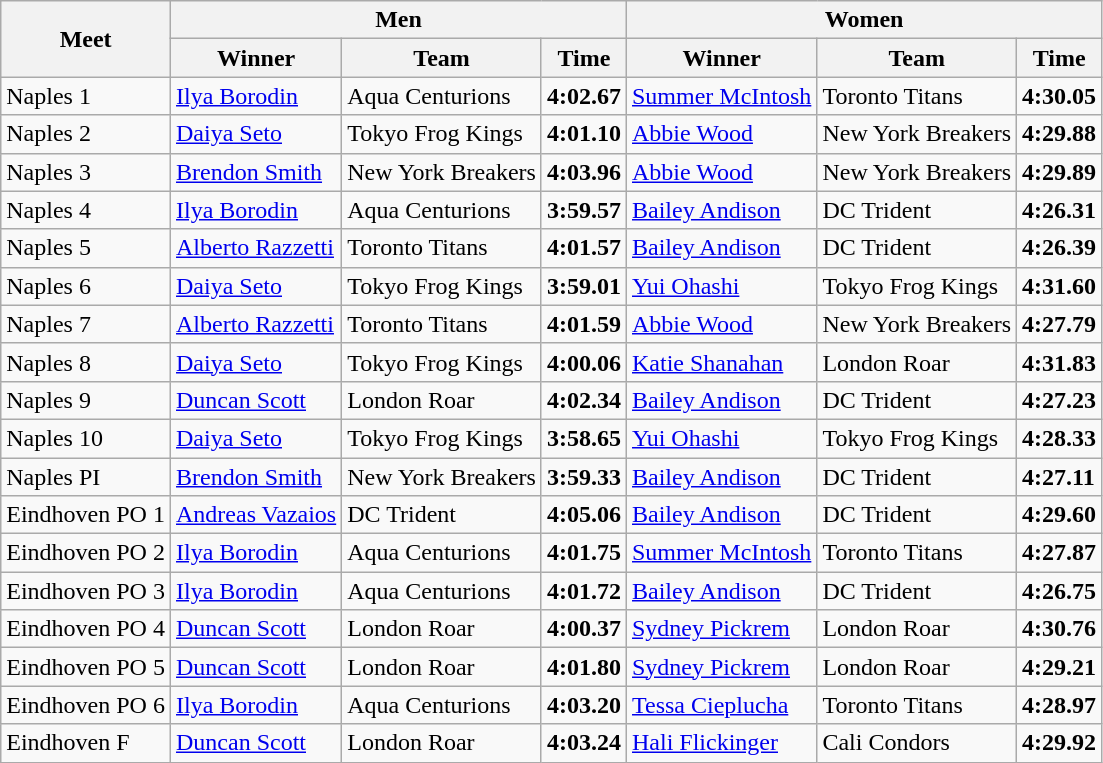<table class="wikitable">
<tr>
<th rowspan="2">Meet</th>
<th colspan="3">Men</th>
<th colspan="3">Women</th>
</tr>
<tr>
<th>Winner</th>
<th>Team</th>
<th>Time</th>
<th>Winner</th>
<th>Team</th>
<th>Time</th>
</tr>
<tr>
<td>Naples 1</td>
<td> <a href='#'>Ilya Borodin</a></td>
<td> Aqua Centurions</td>
<td><strong>4:02.67 </strong></td>
<td> <a href='#'>Summer McIntosh</a></td>
<td> Toronto Titans</td>
<td><strong> 4:30.05 </strong></td>
</tr>
<tr>
<td>Naples 2</td>
<td> <a href='#'>Daiya Seto</a></td>
<td> Tokyo Frog Kings</td>
<td><strong>4:01.10 </strong></td>
<td> <a href='#'>Abbie Wood</a></td>
<td> New York Breakers</td>
<td><strong>  4:29.88 </strong></td>
</tr>
<tr>
<td>Naples 3</td>
<td> <a href='#'>Brendon Smith</a></td>
<td> New York Breakers</td>
<td><strong>4:03.96 </strong></td>
<td> <a href='#'>Abbie Wood</a></td>
<td> New York Breakers</td>
<td><strong>  4:29.89 </strong></td>
</tr>
<tr>
<td>Naples 4</td>
<td> <a href='#'>Ilya Borodin</a></td>
<td> Aqua Centurions</td>
<td><strong>3:59.57 </strong></td>
<td> <a href='#'>Bailey Andison</a></td>
<td> DC Trident</td>
<td><strong> 4:26.31 </strong></td>
</tr>
<tr>
<td>Naples 5</td>
<td> <a href='#'>Alberto Razzetti</a></td>
<td> Toronto Titans</td>
<td><strong>4:01.57 </strong></td>
<td> <a href='#'>Bailey Andison</a></td>
<td> DC Trident</td>
<td><strong> 4:26.39 </strong></td>
</tr>
<tr>
<td>Naples 6</td>
<td> <a href='#'>Daiya Seto</a></td>
<td> Tokyo Frog Kings</td>
<td><strong>3:59.01 </strong></td>
<td> <a href='#'>Yui Ohashi</a></td>
<td> Tokyo Frog Kings</td>
<td><strong> 4:31.60 </strong></td>
</tr>
<tr>
<td>Naples 7</td>
<td> <a href='#'>Alberto Razzetti</a></td>
<td> Toronto Titans</td>
<td><strong>4:01.59 </strong></td>
<td> <a href='#'>Abbie Wood</a></td>
<td> New York Breakers</td>
<td><strong>  4:27.79 </strong></td>
</tr>
<tr>
<td>Naples 8</td>
<td> <a href='#'>Daiya Seto</a></td>
<td> Tokyo Frog Kings</td>
<td><strong>4:00.06 </strong></td>
<td> <a href='#'>Katie Shanahan</a></td>
<td> London Roar</td>
<td><strong> 4:31.83 </strong></td>
</tr>
<tr>
<td>Naples 9</td>
<td> <a href='#'>Duncan Scott</a></td>
<td> London Roar</td>
<td><strong>4:02.34 </strong></td>
<td> <a href='#'>Bailey Andison</a></td>
<td> DC Trident</td>
<td><strong> 4:27.23 </strong></td>
</tr>
<tr>
<td>Naples 10</td>
<td> <a href='#'>Daiya Seto</a></td>
<td> Tokyo Frog Kings</td>
<td><strong>3:58.65 </strong></td>
<td> <a href='#'>Yui Ohashi</a></td>
<td> Tokyo Frog Kings</td>
<td><strong> 4:28.33 </strong></td>
</tr>
<tr>
<td>Naples PI</td>
<td> <a href='#'>Brendon Smith</a></td>
<td> New York Breakers</td>
<td><strong>3:59.33 </strong></td>
<td> <a href='#'>Bailey Andison</a></td>
<td> DC Trident</td>
<td><strong> 4:27.11 </strong></td>
</tr>
<tr>
<td>Eindhoven PO 1</td>
<td> <a href='#'>Andreas Vazaios</a></td>
<td> DC Trident</td>
<td><strong>4:05.06 </strong></td>
<td> <a href='#'>Bailey Andison</a></td>
<td> DC Trident</td>
<td><strong> 4:29.60 </strong></td>
</tr>
<tr>
<td>Eindhoven PO 2</td>
<td> <a href='#'>Ilya Borodin</a></td>
<td> Aqua Centurions</td>
<td><strong>4:01.75 </strong></td>
<td> <a href='#'>Summer McIntosh</a></td>
<td> Toronto Titans</td>
<td><strong> 4:27.87 </strong></td>
</tr>
<tr>
<td>Eindhoven PO 3</td>
<td> <a href='#'>Ilya Borodin</a></td>
<td> Aqua Centurions</td>
<td><strong>4:01.72 </strong></td>
<td> <a href='#'>Bailey Andison</a></td>
<td> DC Trident</td>
<td><strong> 4:26.75 </strong></td>
</tr>
<tr>
<td>Eindhoven PO 4</td>
<td> <a href='#'>Duncan Scott</a></td>
<td> London Roar</td>
<td><strong>4:00.37 </strong></td>
<td> <a href='#'>Sydney Pickrem</a></td>
<td> London Roar</td>
<td><strong> 4:30.76 </strong></td>
</tr>
<tr>
<td>Eindhoven PO 5</td>
<td> <a href='#'>Duncan Scott</a></td>
<td> London Roar</td>
<td><strong>4:01.80 </strong></td>
<td> <a href='#'>Sydney Pickrem</a></td>
<td> London Roar</td>
<td><strong> 4:29.21 </strong></td>
</tr>
<tr>
<td>Eindhoven PO 6</td>
<td> <a href='#'>Ilya Borodin</a></td>
<td> Aqua Centurions</td>
<td><strong>4:03.20 </strong></td>
<td> <a href='#'>Tessa Cieplucha</a></td>
<td> Toronto Titans</td>
<td><strong> 4:28.97 </strong></td>
</tr>
<tr>
<td>Eindhoven F</td>
<td> <a href='#'>Duncan Scott</a></td>
<td> London Roar</td>
<td><strong>4:03.24 </strong></td>
<td> <a href='#'>Hali Flickinger</a></td>
<td> Cali Condors</td>
<td><strong> 4:29.92 </strong></td>
</tr>
</table>
